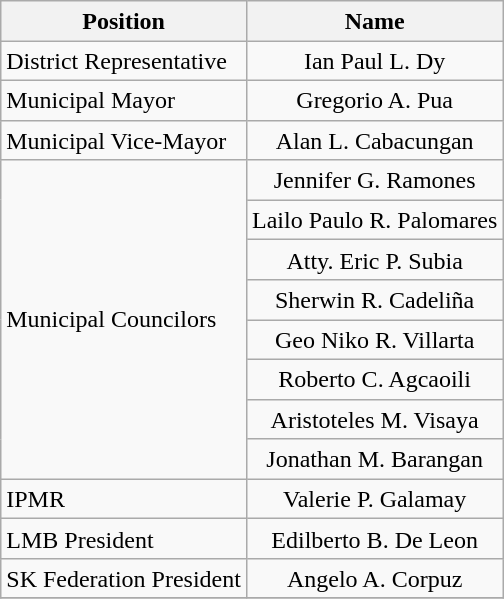<table class="wikitable" style="line-height:1.20em; font-size:100%;">
<tr>
<th>Position</th>
<th>Name</th>
</tr>
<tr>
<td>District Representative</td>
<td style="text-align:center;">Ian Paul L. Dy</td>
</tr>
<tr>
<td>Municipal Mayor</td>
<td style="text-align:center;">Gregorio A. Pua</td>
</tr>
<tr>
<td>Municipal Vice-Mayor</td>
<td style="text-align:center;">Alan L. Cabacungan</td>
</tr>
<tr>
<td rowspan=8>Municipal Councilors</td>
<td style="text-align:center;">Jennifer G. Ramones</td>
</tr>
<tr>
<td style="text-align:center;">Lailo Paulo R. Palomares</td>
</tr>
<tr>
<td style="text-align:center;">Atty. Eric P. Subia</td>
</tr>
<tr>
<td style="text-align:center;">Sherwin R. Cadeliña</td>
</tr>
<tr>
<td style="text-align:center;">Geo Niko R. Villarta</td>
</tr>
<tr>
<td style="text-align:center;">Roberto C. Agcaoili</td>
</tr>
<tr>
<td style="text-align:center;">Aristoteles M. Visaya</td>
</tr>
<tr>
<td style="text-align:center;">Jonathan M. Barangan</td>
</tr>
<tr>
<td>IPMR</td>
<td style="text-align:center;">Valerie P. Galamay</td>
</tr>
<tr>
<td>LMB President</td>
<td style="text-align:center;">Edilberto B. De Leon</td>
</tr>
<tr>
<td>SK Federation President</td>
<td style="text-align:center;">Angelo A. Corpuz</td>
</tr>
<tr>
</tr>
</table>
